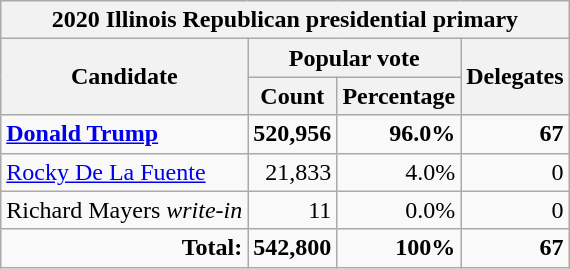<table class="wikitable">
<tr>
<th colspan="4">2020 Illinois Republican presidential primary</th>
</tr>
<tr>
<th rowspan="2">Candidate</th>
<th colspan="2">Popular vote</th>
<th rowspan="2">Delegates</th>
</tr>
<tr>
<th>Count</th>
<th>Percentage</th>
</tr>
<tr align="right" >
<td style="text-align:left;"><strong> <a href='#'>Donald Trump</a></strong></td>
<td><strong>520,956</strong></td>
<td><strong>96.0%</strong></td>
<td><strong>67</strong></td>
</tr>
<tr style="text-align:right;">
<td style="text-align:left;"><a href='#'>Rocky De La Fuente</a></td>
<td>21,833</td>
<td>4.0%</td>
<td>0</td>
</tr>
<tr style="text-align:right;">
<td style="text-align:left;">Richard Mayers <em>write-in</em></td>
<td>11</td>
<td>0.0%</td>
<td>0</td>
</tr>
<tr style="text-align:right;">
<td><strong>Total:</strong></td>
<td><strong>542,800</strong></td>
<td><strong>100%</strong></td>
<td><strong>67</strong></td>
</tr>
</table>
